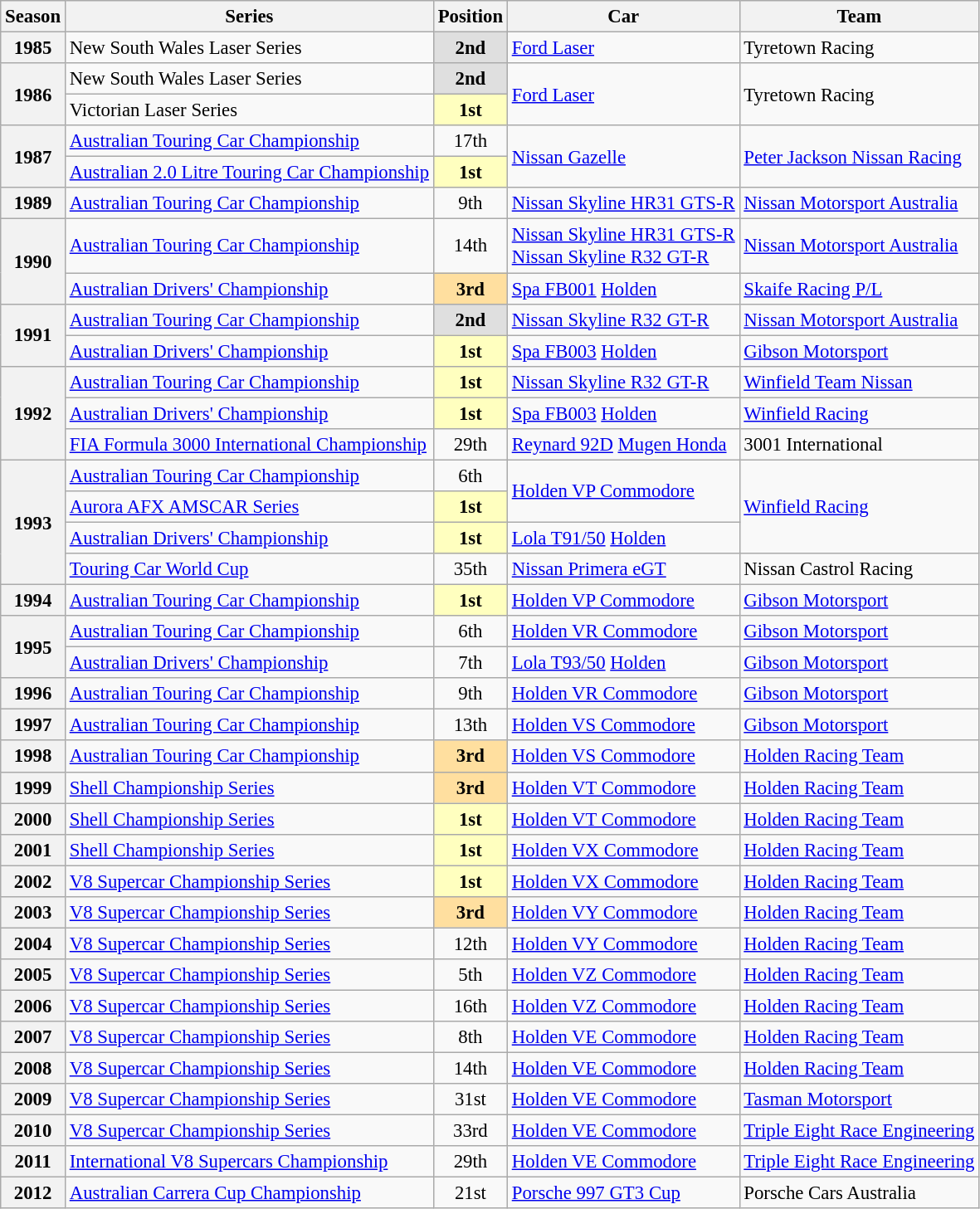<table class="wikitable" style="font-size: 95%;">
<tr>
<th>Season</th>
<th>Series</th>
<th>Position</th>
<th>Car</th>
<th>Team</th>
</tr>
<tr>
<th>1985</th>
<td>New South Wales Laser Series</td>
<td align="center" style="background: #dfdfdf"><strong>2nd</strong></td>
<td><a href='#'>Ford Laser</a></td>
<td>Tyretown Racing</td>
</tr>
<tr>
<th rowspan=2>1986</th>
<td>New South Wales Laser Series</td>
<td align="center" style="background: #dfdfdf"><strong>2nd</strong></td>
<td rowspan=2><a href='#'>Ford Laser</a></td>
<td rowspan=2>Tyretown Racing</td>
</tr>
<tr>
<td>Victorian Laser Series</td>
<td align="center" style="background: #ffffbf"><strong>1st</strong></td>
</tr>
<tr>
<th rowspan=2>1987</th>
<td><a href='#'>Australian Touring Car Championship</a></td>
<td align="center">17th</td>
<td rowspan=2><a href='#'>Nissan Gazelle</a></td>
<td rowspan=2><a href='#'>Peter Jackson Nissan Racing</a></td>
</tr>
<tr>
<td><a href='#'>Australian 2.0 Litre Touring Car Championship</a></td>
<td align="center" style="background: #ffffbf"><strong>1st</strong></td>
</tr>
<tr>
<th>1989</th>
<td><a href='#'>Australian Touring Car Championship</a></td>
<td align="center">9th</td>
<td><a href='#'>Nissan Skyline HR31 GTS-R</a></td>
<td><a href='#'>Nissan Motorsport Australia</a></td>
</tr>
<tr>
<th rowspan=2>1990</th>
<td><a href='#'>Australian Touring Car Championship</a></td>
<td align="center">14th</td>
<td><a href='#'>Nissan Skyline HR31 GTS-R</a><br><a href='#'>Nissan Skyline R32 GT-R</a></td>
<td><a href='#'>Nissan Motorsport Australia</a></td>
</tr>
<tr>
<td><a href='#'>Australian Drivers' Championship</a></td>
<td align="center" style="background: #ffdf9f"><strong>3rd</strong></td>
<td><a href='#'>Spa FB001</a> <a href='#'>Holden</a></td>
<td><a href='#'>Skaife Racing P/L</a></td>
</tr>
<tr>
<th rowspan=2>1991</th>
<td><a href='#'>Australian Touring Car Championship</a></td>
<td align="center" style="background: #dfdfdf"><strong>2nd</strong></td>
<td><a href='#'>Nissan Skyline R32 GT-R</a></td>
<td><a href='#'>Nissan Motorsport Australia</a></td>
</tr>
<tr>
<td><a href='#'>Australian Drivers' Championship</a></td>
<td align="center" style="background: #ffffbf"><strong>1st</strong></td>
<td><a href='#'>Spa FB003</a> <a href='#'>Holden</a></td>
<td><a href='#'>Gibson Motorsport</a></td>
</tr>
<tr>
<th rowspan=3>1992</th>
<td><a href='#'>Australian Touring Car Championship</a></td>
<td align="center" style="background: #ffffbf"><strong>1st</strong></td>
<td><a href='#'>Nissan Skyline R32 GT-R</a></td>
<td><a href='#'>Winfield Team Nissan</a></td>
</tr>
<tr>
<td><a href='#'>Australian Drivers' Championship</a></td>
<td align="center" style="background: #ffffbf"><strong>1st</strong></td>
<td><a href='#'>Spa FB003</a> <a href='#'>Holden</a></td>
<td><a href='#'>Winfield Racing</a></td>
</tr>
<tr>
<td><a href='#'>FIA Formula 3000 International Championship</a></td>
<td align="center">29th</td>
<td><a href='#'>Reynard 92D</a> <a href='#'>Mugen Honda</a></td>
<td>3001 International</td>
</tr>
<tr>
<th rowspan=4>1993</th>
<td><a href='#'>Australian Touring Car Championship</a></td>
<td align="center">6th</td>
<td rowspan=2><a href='#'>Holden VP Commodore</a></td>
<td rowspan=3><a href='#'>Winfield Racing</a></td>
</tr>
<tr>
<td><a href='#'>Aurora AFX AMSCAR Series</a></td>
<td align="center" style="background: #ffffbf"><strong>1st</strong></td>
</tr>
<tr>
<td><a href='#'>Australian Drivers' Championship</a></td>
<td align="center" style="background: #ffffbf"><strong>1st</strong></td>
<td><a href='#'>Lola T91/50</a> <a href='#'>Holden</a></td>
</tr>
<tr>
<td><a href='#'>Touring Car World Cup</a></td>
<td align="center">35th</td>
<td><a href='#'>Nissan Primera eGT</a></td>
<td>Nissan Castrol Racing</td>
</tr>
<tr>
<th>1994</th>
<td><a href='#'>Australian Touring Car Championship</a></td>
<td align="center" style="background: #ffffbf"><strong>1st</strong></td>
<td><a href='#'>Holden VP Commodore</a></td>
<td><a href='#'>Gibson Motorsport</a></td>
</tr>
<tr>
<th rowspan=2>1995</th>
<td><a href='#'>Australian Touring Car Championship</a></td>
<td align="center">6th</td>
<td><a href='#'>Holden VR Commodore</a></td>
<td><a href='#'>Gibson Motorsport</a></td>
</tr>
<tr>
<td><a href='#'>Australian Drivers' Championship</a></td>
<td align="center">7th</td>
<td><a href='#'>Lola T93/50</a> <a href='#'>Holden</a></td>
<td><a href='#'>Gibson Motorsport</a></td>
</tr>
<tr>
<th>1996</th>
<td><a href='#'>Australian Touring Car Championship</a></td>
<td align="center">9th</td>
<td><a href='#'>Holden VR Commodore</a></td>
<td><a href='#'>Gibson Motorsport</a></td>
</tr>
<tr>
<th>1997</th>
<td><a href='#'>Australian Touring Car Championship</a></td>
<td align="center">13th</td>
<td><a href='#'>Holden VS Commodore</a></td>
<td><a href='#'>Gibson Motorsport</a></td>
</tr>
<tr>
<th>1998</th>
<td><a href='#'>Australian Touring Car Championship</a></td>
<td align="center" style="background: #ffdf9f"><strong>3rd</strong></td>
<td><a href='#'>Holden VS Commodore</a></td>
<td><a href='#'>Holden Racing Team</a></td>
</tr>
<tr>
<th>1999</th>
<td><a href='#'>Shell Championship Series</a></td>
<td align="center" style="background: #ffdf9f"><strong>3rd</strong></td>
<td><a href='#'>Holden VT Commodore</a></td>
<td><a href='#'>Holden Racing Team</a></td>
</tr>
<tr>
<th>2000</th>
<td><a href='#'>Shell Championship Series</a></td>
<td align="center" style="background: #ffffbf"><strong>1st</strong></td>
<td><a href='#'>Holden VT Commodore</a></td>
<td><a href='#'>Holden Racing Team</a></td>
</tr>
<tr>
<th>2001</th>
<td><a href='#'>Shell Championship Series</a></td>
<td align="center" style="background: #ffffbf"><strong>1st</strong></td>
<td><a href='#'>Holden VX Commodore</a></td>
<td><a href='#'>Holden Racing Team</a></td>
</tr>
<tr>
<th>2002</th>
<td><a href='#'>V8 Supercar Championship Series</a></td>
<td align="center" style="background: #ffffbf"><strong>1st</strong></td>
<td><a href='#'>Holden VX Commodore</a></td>
<td><a href='#'>Holden Racing Team</a></td>
</tr>
<tr>
<th>2003</th>
<td><a href='#'>V8 Supercar Championship Series</a></td>
<td align="center" style="background: #ffdf9f"><strong>3rd</strong></td>
<td><a href='#'>Holden VY Commodore</a></td>
<td><a href='#'>Holden Racing Team</a></td>
</tr>
<tr>
<th>2004</th>
<td><a href='#'>V8 Supercar Championship Series</a></td>
<td align="center">12th</td>
<td><a href='#'>Holden VY Commodore</a></td>
<td><a href='#'>Holden Racing Team</a></td>
</tr>
<tr>
<th>2005</th>
<td><a href='#'>V8 Supercar Championship Series</a></td>
<td align="center">5th</td>
<td><a href='#'>Holden VZ Commodore</a></td>
<td><a href='#'>Holden Racing Team</a></td>
</tr>
<tr>
<th>2006</th>
<td><a href='#'>V8 Supercar Championship Series</a></td>
<td align="center">16th</td>
<td><a href='#'>Holden VZ Commodore</a></td>
<td><a href='#'>Holden Racing Team</a></td>
</tr>
<tr>
<th>2007</th>
<td><a href='#'>V8 Supercar Championship Series</a></td>
<td align="center">8th</td>
<td><a href='#'>Holden VE Commodore</a></td>
<td><a href='#'>Holden Racing Team</a></td>
</tr>
<tr>
<th>2008</th>
<td><a href='#'>V8 Supercar Championship Series</a></td>
<td align="center">14th</td>
<td><a href='#'>Holden VE Commodore</a></td>
<td><a href='#'>Holden Racing Team</a></td>
</tr>
<tr>
<th>2009</th>
<td><a href='#'>V8 Supercar Championship Series</a></td>
<td align="center">31st</td>
<td><a href='#'>Holden VE Commodore</a></td>
<td><a href='#'>Tasman Motorsport</a></td>
</tr>
<tr>
<th>2010</th>
<td><a href='#'>V8 Supercar Championship Series</a></td>
<td align="center">33rd</td>
<td><a href='#'>Holden VE Commodore</a></td>
<td><a href='#'>Triple Eight Race Engineering</a></td>
</tr>
<tr>
<th>2011</th>
<td><a href='#'>International V8 Supercars Championship</a></td>
<td align="center">29th</td>
<td><a href='#'>Holden VE Commodore</a></td>
<td><a href='#'>Triple Eight Race Engineering</a></td>
</tr>
<tr>
<th>2012</th>
<td><a href='#'>Australian Carrera Cup Championship</a></td>
<td align="center">21st</td>
<td><a href='#'>Porsche 997 GT3 Cup</a></td>
<td>Porsche Cars Australia</td>
</tr>
</table>
